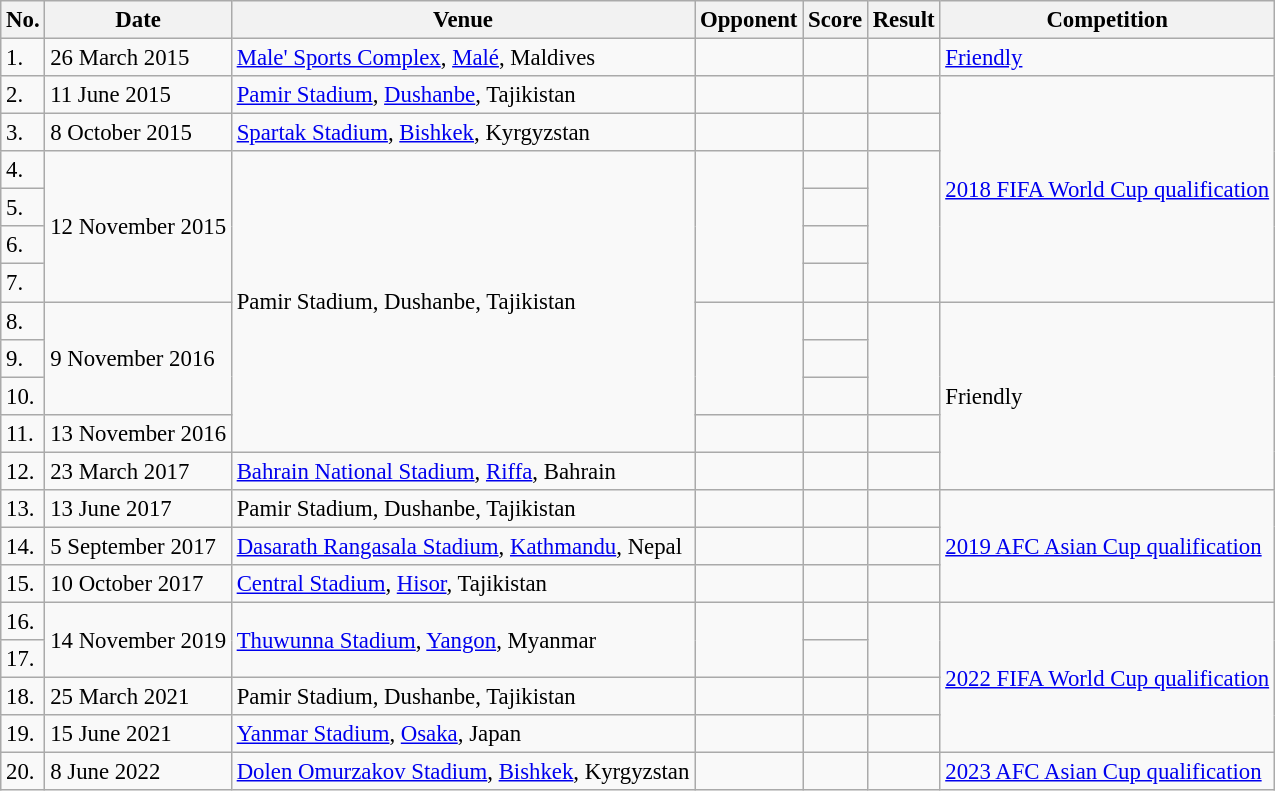<table class="wikitable" style="font-size:95%;">
<tr>
<th>No.</th>
<th>Date</th>
<th>Venue</th>
<th>Opponent</th>
<th>Score</th>
<th>Result</th>
<th>Competition</th>
</tr>
<tr>
<td>1.</td>
<td>26 March 2015</td>
<td><a href='#'>Male' Sports Complex</a>, <a href='#'>Malé</a>, Maldives</td>
<td></td>
<td></td>
<td></td>
<td><a href='#'>Friendly</a></td>
</tr>
<tr>
<td>2.</td>
<td>11 June 2015</td>
<td><a href='#'>Pamir Stadium</a>, <a href='#'>Dushanbe</a>, Tajikistan</td>
<td></td>
<td></td>
<td></td>
<td rowspan=6><a href='#'>2018 FIFA World Cup qualification</a></td>
</tr>
<tr>
<td>3.</td>
<td>8 October 2015</td>
<td><a href='#'>Spartak Stadium</a>, <a href='#'>Bishkek</a>, Kyrgyzstan</td>
<td></td>
<td></td>
<td></td>
</tr>
<tr>
<td>4.</td>
<td rowspan="4">12 November 2015</td>
<td rowspan="8">Pamir Stadium, Dushanbe, Tajikistan</td>
<td rowspan="4"></td>
<td></td>
<td rowspan="4"></td>
</tr>
<tr>
<td>5.</td>
<td></td>
</tr>
<tr>
<td>6.</td>
<td></td>
</tr>
<tr>
<td>7.</td>
<td></td>
</tr>
<tr>
<td>8.</td>
<td rowspan="3">9 November 2016</td>
<td rowspan="3"></td>
<td></td>
<td rowspan="3"></td>
<td rowspan="5">Friendly</td>
</tr>
<tr>
<td>9.</td>
<td></td>
</tr>
<tr>
<td>10.</td>
<td></td>
</tr>
<tr>
<td>11.</td>
<td>13 November 2016</td>
<td></td>
<td></td>
<td></td>
</tr>
<tr>
<td>12.</td>
<td>23 March 2017</td>
<td><a href='#'>Bahrain National Stadium</a>, <a href='#'>Riffa</a>, Bahrain</td>
<td></td>
<td></td>
<td></td>
</tr>
<tr>
<td>13.</td>
<td>13 June 2017</td>
<td>Pamir Stadium, Dushanbe, Tajikistan</td>
<td></td>
<td></td>
<td></td>
<td rowspan=3><a href='#'>2019 AFC Asian Cup qualification</a></td>
</tr>
<tr>
<td>14.</td>
<td>5 September 2017</td>
<td><a href='#'>Dasarath Rangasala Stadium</a>, <a href='#'>Kathmandu</a>, Nepal</td>
<td></td>
<td></td>
<td></td>
</tr>
<tr>
<td>15.</td>
<td>10 October 2017</td>
<td><a href='#'>Central Stadium</a>, <a href='#'>Hisor</a>, Tajikistan</td>
<td></td>
<td></td>
<td></td>
</tr>
<tr>
<td>16.</td>
<td rowspan="2">14 November 2019</td>
<td rowspan="2"><a href='#'>Thuwunna Stadium</a>, <a href='#'>Yangon</a>, Myanmar</td>
<td rowspan="2"></td>
<td></td>
<td rowspan="2"></td>
<td rowspan="4"><a href='#'>2022 FIFA World Cup qualification</a></td>
</tr>
<tr>
<td>17.</td>
<td></td>
</tr>
<tr>
<td>18.</td>
<td>25 March 2021</td>
<td>Pamir Stadium, Dushanbe, Tajikistan</td>
<td></td>
<td></td>
<td></td>
</tr>
<tr>
<td>19.</td>
<td>15 June 2021</td>
<td><a href='#'>Yanmar Stadium</a>, <a href='#'>Osaka</a>, Japan</td>
<td></td>
<td></td>
<td></td>
</tr>
<tr>
<td>20.</td>
<td>8 June 2022</td>
<td><a href='#'>Dolen Omurzakov Stadium</a>, <a href='#'>Bishkek</a>, Kyrgyzstan</td>
<td></td>
<td></td>
<td></td>
<td><a href='#'>2023 AFC Asian Cup qualification</a></td>
</tr>
</table>
